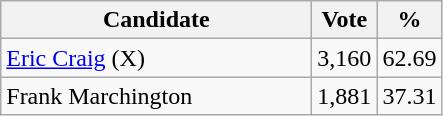<table class="wikitable">
<tr>
<th bgcolor="#DDDDFF" width="200px">Candidate</th>
<th bgcolor="#DDDDFF">Vote</th>
<th bgcolor="#DDDDFF">%</th>
</tr>
<tr>
<td><a href='#'>Eric Craig</a> (X)</td>
<td>3,160</td>
<td>62.69</td>
</tr>
<tr>
<td>Frank Marchington</td>
<td>1,881</td>
<td>37.31</td>
</tr>
</table>
